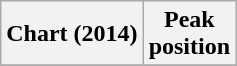<table class="wikitable sortable plainrowheaders" style="text-align:center">
<tr>
<th>Chart (2014)</th>
<th>Peak<br>position</th>
</tr>
<tr>
</tr>
</table>
